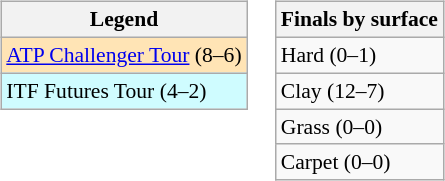<table>
<tr valign=top>
<td><br><table class=wikitable style=font-size:90%>
<tr>
<th>Legend</th>
</tr>
<tr bgcolor=moccasin>
<td><a href='#'>ATP Challenger Tour</a> (8–6)</td>
</tr>
<tr bgcolor=cffcff>
<td>ITF Futures Tour (4–2)</td>
</tr>
</table>
</td>
<td><br><table class=wikitable style=font-size:90%>
<tr>
<th>Finals by surface</th>
</tr>
<tr>
<td>Hard (0–1)</td>
</tr>
<tr>
<td>Clay (12–7)</td>
</tr>
<tr>
<td>Grass (0–0)</td>
</tr>
<tr>
<td>Carpet (0–0)</td>
</tr>
</table>
</td>
</tr>
</table>
